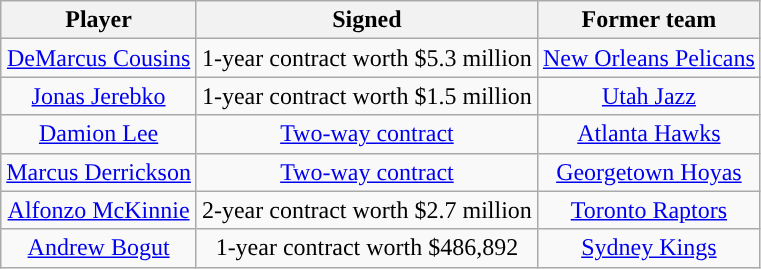<table class="wikitable sortable sortable" style="text-align: center">
<tr>
<th>Player</th>
<th>Signed</th>
<th>Former team</th>
</tr>
<tr style="text-align: center">
<td><a href='#'>DeMarcus Cousins</a></td>
<td>1-year contract worth $5.3 million</td>
<td><a href='#'>New Orleans Pelicans</a></td>
</tr>
<tr style="text-align: center">
<td><a href='#'>Jonas Jerebko</a></td>
<td>1-year contract worth $1.5 million</td>
<td><a href='#'>Utah Jazz</a></td>
</tr>
<tr style="text-align: center">
<td><a href='#'>Damion Lee</a></td>
<td><a href='#'>Two-way contract</a></td>
<td><a href='#'>Atlanta Hawks</a></td>
</tr>
<tr style="text-align: center">
<td><a href='#'>Marcus Derrickson</a></td>
<td><a href='#'>Two-way contract</a></td>
<td><a href='#'>Georgetown Hoyas</a></td>
</tr>
<tr style="text-align: center">
<td><a href='#'>Alfonzo McKinnie</a></td>
<td>2-year contract worth $2.7 million</td>
<td><a href='#'>Toronto Raptors</a></td>
</tr>
<tr style="text-align: center">
<td><a href='#'>Andrew Bogut</a></td>
<td>1-year contract worth $486,892</td>
<td> <a href='#'>Sydney Kings</a></td>
</tr>
</table>
